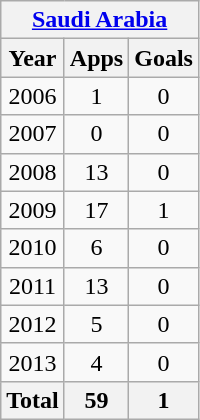<table class="wikitable" style="text-align:center">
<tr>
<th colspan=3><a href='#'>Saudi Arabia</a></th>
</tr>
<tr>
<th>Year</th>
<th>Apps</th>
<th>Goals</th>
</tr>
<tr>
<td>2006</td>
<td>1</td>
<td>0</td>
</tr>
<tr>
<td>2007</td>
<td>0</td>
<td>0</td>
</tr>
<tr>
<td>2008</td>
<td>13</td>
<td>0</td>
</tr>
<tr>
<td>2009</td>
<td>17</td>
<td>1</td>
</tr>
<tr>
<td>2010</td>
<td>6</td>
<td>0</td>
</tr>
<tr>
<td>2011</td>
<td>13</td>
<td>0</td>
</tr>
<tr>
<td>2012</td>
<td>5</td>
<td>0</td>
</tr>
<tr>
<td>2013</td>
<td>4</td>
<td>0</td>
</tr>
<tr>
<th>Total</th>
<th>59</th>
<th>1</th>
</tr>
</table>
